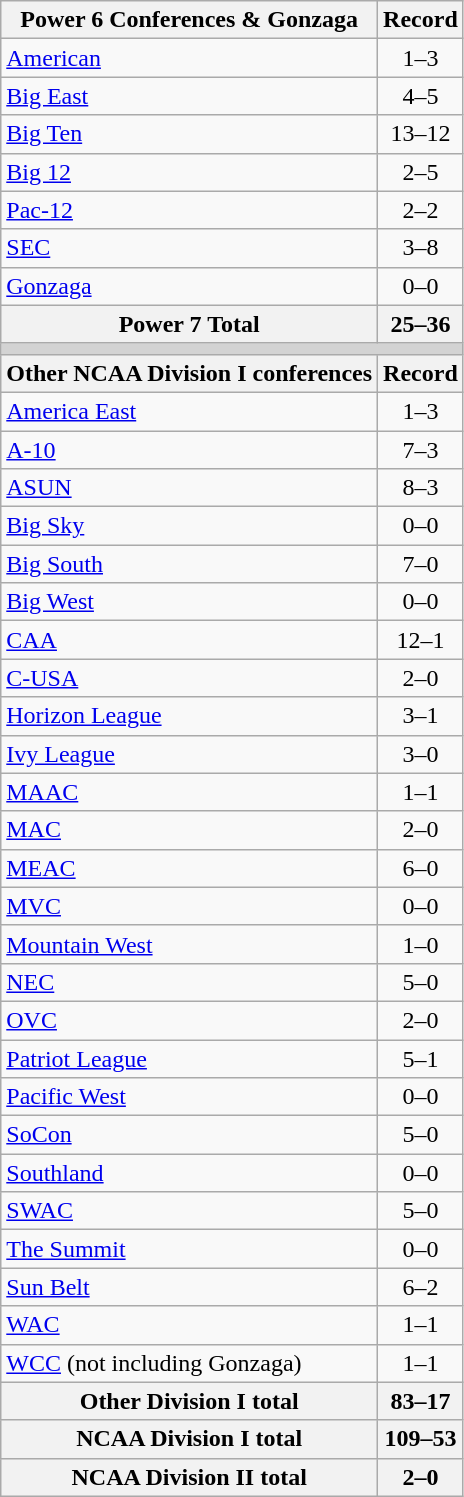<table class="wikitable">
<tr>
<th>Power 6 Conferences & Gonzaga</th>
<th>Record</th>
</tr>
<tr>
<td><a href='#'>American</a></td>
<td align=center>1–3</td>
</tr>
<tr>
<td><a href='#'>Big East</a></td>
<td align=center>4–5</td>
</tr>
<tr>
<td><a href='#'>Big Ten</a></td>
<td align=center>13–12</td>
</tr>
<tr>
<td><a href='#'>Big 12</a></td>
<td align=center>2–5</td>
</tr>
<tr>
<td><a href='#'>Pac-12</a></td>
<td align=center>2–2</td>
</tr>
<tr>
<td><a href='#'>SEC</a></td>
<td align=center>3–8</td>
</tr>
<tr>
<td><a href='#'>Gonzaga</a></td>
<td align=center>0–0</td>
</tr>
<tr>
<th>Power 7 Total</th>
<th>25–36</th>
</tr>
<tr>
<th colspan="2" style="background:lightgrey;"></th>
</tr>
<tr>
<th>Other NCAA Division I conferences</th>
<th>Record</th>
</tr>
<tr>
<td><a href='#'>America East</a></td>
<td align=center>1–3</td>
</tr>
<tr>
<td><a href='#'>A-10</a></td>
<td align=center>7–3</td>
</tr>
<tr>
<td><a href='#'>ASUN</a></td>
<td align=center>8–3</td>
</tr>
<tr>
<td><a href='#'>Big Sky</a></td>
<td align=center>0–0</td>
</tr>
<tr>
<td><a href='#'>Big South</a></td>
<td align=center>7–0</td>
</tr>
<tr>
<td><a href='#'>Big West</a></td>
<td align=center>0–0</td>
</tr>
<tr>
<td><a href='#'>CAA</a></td>
<td align=center>12–1</td>
</tr>
<tr>
<td><a href='#'>C-USA</a></td>
<td align=center>2–0</td>
</tr>
<tr>
<td><a href='#'>Horizon League</a></td>
<td align=center>3–1</td>
</tr>
<tr>
<td><a href='#'>Ivy League</a></td>
<td align=center>3–0</td>
</tr>
<tr>
<td><a href='#'>MAAC</a></td>
<td align=center>1–1</td>
</tr>
<tr>
<td><a href='#'>MAC</a></td>
<td align=center>2–0</td>
</tr>
<tr>
<td><a href='#'>MEAC</a></td>
<td align=center>6–0</td>
</tr>
<tr>
<td><a href='#'>MVC</a></td>
<td align=center>0–0</td>
</tr>
<tr>
<td><a href='#'>Mountain West</a></td>
<td align=center>1–0</td>
</tr>
<tr>
<td><a href='#'>NEC</a></td>
<td align=center>5–0</td>
</tr>
<tr>
<td><a href='#'>OVC</a></td>
<td align=center>2–0</td>
</tr>
<tr>
<td><a href='#'>Patriot League</a></td>
<td align=center>5–1</td>
</tr>
<tr>
<td><a href='#'>Pacific West</a></td>
<td align=center>0–0</td>
</tr>
<tr>
<td><a href='#'>SoCon</a></td>
<td align=center>5–0</td>
</tr>
<tr>
<td><a href='#'>Southland</a></td>
<td align=center>0–0</td>
</tr>
<tr>
<td><a href='#'>SWAC</a></td>
<td align=center>5–0</td>
</tr>
<tr>
<td><a href='#'>The Summit</a></td>
<td align=center>0–0</td>
</tr>
<tr>
<td><a href='#'>Sun Belt</a></td>
<td align=center>6–2</td>
</tr>
<tr>
<td><a href='#'>WAC</a></td>
<td align=center>1–1</td>
</tr>
<tr>
<td><a href='#'>WCC</a> (not including Gonzaga)</td>
<td align=center>1–1</td>
</tr>
<tr>
<th>Other Division I total</th>
<th>83–17</th>
</tr>
<tr>
<th>NCAA Division I total</th>
<th>109–53</th>
</tr>
<tr>
<th>NCAA Division II total</th>
<th>2–0</th>
</tr>
</table>
